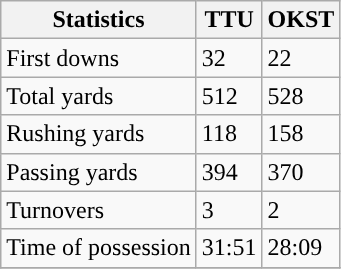<table class="wikitable" style="float: left;">
<tr>
<th>Statistics</th>
<th>TTU</th>
<th>OKST</th>
</tr>
<tr>
<td>First downs</td>
<td>32</td>
<td>22</td>
</tr>
<tr>
<td>Total yards</td>
<td>512</td>
<td>528</td>
</tr>
<tr>
<td>Rushing yards</td>
<td>118</td>
<td>158</td>
</tr>
<tr>
<td>Passing yards</td>
<td>394</td>
<td>370</td>
</tr>
<tr>
<td>Turnovers</td>
<td>3</td>
<td>2</td>
</tr>
<tr>
<td>Time of possession</td>
<td>31:51</td>
<td>28:09</td>
</tr>
<tr>
</tr>
</table>
